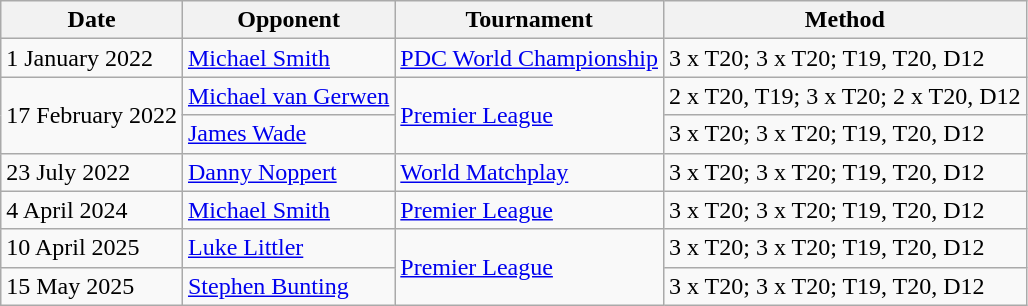<table class="wikitable">
<tr>
<th>Date</th>
<th>Opponent</th>
<th>Tournament</th>
<th>Method</th>
</tr>
<tr>
<td>1 January 2022</td>
<td> <a href='#'>Michael Smith</a></td>
<td><a href='#'>PDC World Championship</a></td>
<td>3 x T20; 3 x T20; T19, T20, D12</td>
</tr>
<tr>
<td rowspan="2">17 February 2022</td>
<td> <a href='#'>Michael van Gerwen</a></td>
<td rowspan="2"><a href='#'>Premier League</a></td>
<td>2 x T20, T19; 3 x T20; 2 x T20, D12</td>
</tr>
<tr>
<td> <a href='#'>James Wade</a></td>
<td>3 x T20; 3 x T20; T19, T20, D12</td>
</tr>
<tr>
<td>23 July 2022</td>
<td> <a href='#'>Danny Noppert</a></td>
<td><a href='#'>World Matchplay</a></td>
<td>3 x T20; 3 x T20; T19, T20, D12</td>
</tr>
<tr>
<td>4 April 2024</td>
<td> <a href='#'>Michael Smith</a></td>
<td><a href='#'>Premier League</a></td>
<td>3 x T20; 3 x T20; T19, T20, D12</td>
</tr>
<tr>
<td>10 April 2025</td>
<td> <a href='#'>Luke Littler</a></td>
<td rowspan="2"><a href='#'>Premier League</a></td>
<td>3 x T20; 3 x T20; T19, T20, D12</td>
</tr>
<tr>
<td>15 May 2025</td>
<td> <a href='#'>Stephen Bunting</a></td>
<td>3 x T20; 3 x T20; T19, T20, D12</td>
</tr>
</table>
